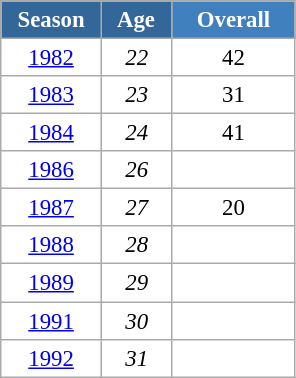<table class="wikitable" style="font-size:95%; text-align:center; border:grey solid 1px; border-collapse:collapse; background:#ffffff;">
<tr>
<th style="background-color:#369; color:white; width:60px;"> Season </th>
<th style="background-color:#369; color:white; width:40px;"> Age </th>
<th style="background-color:#4180be; color:white; width:75px;">Overall</th>
</tr>
<tr>
<td><a href='#'>1982</a></td>
<td><em>22</em></td>
<td>42</td>
</tr>
<tr>
<td><a href='#'>1983</a></td>
<td><em>23</em></td>
<td>31</td>
</tr>
<tr>
<td><a href='#'>1984</a></td>
<td><em>24</em></td>
<td>41</td>
</tr>
<tr>
<td><a href='#'>1986</a></td>
<td><em>26</em></td>
<td></td>
</tr>
<tr>
<td><a href='#'>1987</a></td>
<td><em>27</em></td>
<td>20</td>
</tr>
<tr>
<td><a href='#'>1988</a></td>
<td><em>28</em></td>
<td></td>
</tr>
<tr>
<td><a href='#'>1989</a></td>
<td><em>29</em></td>
<td></td>
</tr>
<tr>
<td><a href='#'>1991</a></td>
<td><em>30</em></td>
<td></td>
</tr>
<tr>
<td><a href='#'>1992</a></td>
<td><em>31</em></td>
<td></td>
</tr>
</table>
